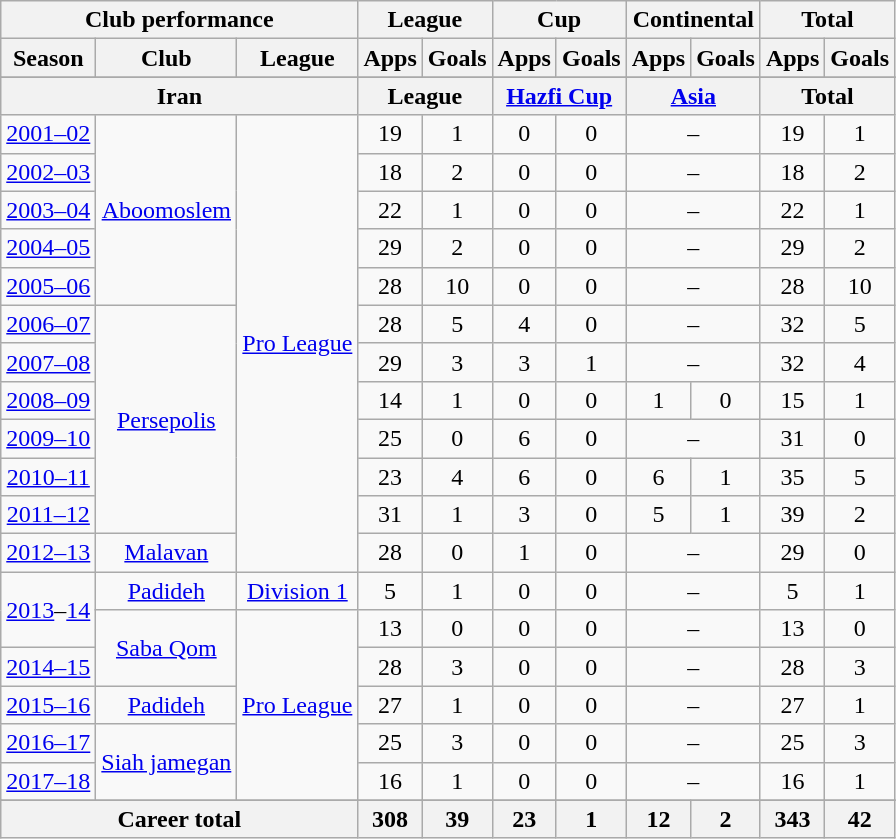<table class="wikitable" style="text-align:center">
<tr>
<th colspan=3>Club performance</th>
<th colspan=2>League</th>
<th colspan=2>Cup</th>
<th colspan=2>Continental</th>
<th colspan=2>Total</th>
</tr>
<tr>
<th>Season</th>
<th>Club</th>
<th>League</th>
<th>Apps</th>
<th>Goals</th>
<th>Apps</th>
<th>Goals</th>
<th>Apps</th>
<th>Goals</th>
<th>Apps</th>
<th>Goals</th>
</tr>
<tr>
</tr>
<tr>
<th colspan=3>Iran</th>
<th colspan=2>League</th>
<th colspan=2><a href='#'>Hazfi Cup</a></th>
<th colspan=2><a href='#'>Asia</a></th>
<th colspan=2>Total</th>
</tr>
<tr>
<td><a href='#'>2001–02</a></td>
<td rowspan="5"><a href='#'>Aboomoslem</a></td>
<td rowspan="12"><a href='#'>Pro League</a></td>
<td>19</td>
<td>1</td>
<td>0</td>
<td>0</td>
<td colspan="2">–</td>
<td>19</td>
<td>1</td>
</tr>
<tr>
<td><a href='#'>2002–03</a></td>
<td>18</td>
<td>2</td>
<td>0</td>
<td>0</td>
<td colspan="2">–</td>
<td>18</td>
<td>2</td>
</tr>
<tr>
<td><a href='#'>2003–04</a></td>
<td>22</td>
<td>1</td>
<td>0</td>
<td>0</td>
<td colspan="2">–</td>
<td>22</td>
<td>1</td>
</tr>
<tr>
<td><a href='#'>2004–05</a></td>
<td>29</td>
<td>2</td>
<td>0</td>
<td>0</td>
<td colspan="2">–</td>
<td>29</td>
<td>2</td>
</tr>
<tr>
<td><a href='#'>2005–06</a></td>
<td>28</td>
<td>10</td>
<td>0</td>
<td>0</td>
<td colspan="2">–</td>
<td>28</td>
<td>10</td>
</tr>
<tr>
<td><a href='#'>2006–07</a></td>
<td rowspan="6"><a href='#'>Persepolis</a></td>
<td>28</td>
<td>5</td>
<td>4</td>
<td>0</td>
<td colspan="2">–</td>
<td>32</td>
<td>5</td>
</tr>
<tr>
<td><a href='#'>2007–08</a></td>
<td>29</td>
<td>3</td>
<td>3</td>
<td>1</td>
<td colspan="2">–</td>
<td>32</td>
<td>4</td>
</tr>
<tr>
<td><a href='#'>2008–09</a></td>
<td>14</td>
<td>1</td>
<td>0</td>
<td>0</td>
<td>1</td>
<td>0</td>
<td>15</td>
<td>1</td>
</tr>
<tr>
<td><a href='#'>2009–10</a></td>
<td>25</td>
<td>0</td>
<td>6</td>
<td>0</td>
<td colspan="2">–</td>
<td>31</td>
<td>0</td>
</tr>
<tr>
<td><a href='#'>2010–11</a></td>
<td>23</td>
<td>4</td>
<td>6</td>
<td>0</td>
<td>6</td>
<td>1</td>
<td>35</td>
<td>5</td>
</tr>
<tr>
<td><a href='#'>2011–12</a></td>
<td>31</td>
<td>1</td>
<td>3</td>
<td>0</td>
<td>5</td>
<td>1</td>
<td>39</td>
<td>2</td>
</tr>
<tr>
<td><a href='#'>2012–13</a></td>
<td><a href='#'>Malavan</a></td>
<td>28</td>
<td>0</td>
<td>1</td>
<td>0</td>
<td colspan="2">–</td>
<td>29</td>
<td>0</td>
</tr>
<tr>
<td rowspan="2"><a href='#'>2013</a>–<a href='#'>14</a></td>
<td><a href='#'>Padideh</a></td>
<td><a href='#'>Division 1</a></td>
<td>5</td>
<td>1</td>
<td>0</td>
<td>0</td>
<td colspan="2">–</td>
<td>5</td>
<td>1</td>
</tr>
<tr>
<td rowspan="2"><a href='#'>Saba Qom</a></td>
<td rowspan="5"><a href='#'>Pro League</a></td>
<td>13</td>
<td>0</td>
<td>0</td>
<td>0</td>
<td colspan="2">–</td>
<td>13</td>
<td>0</td>
</tr>
<tr>
<td><a href='#'>2014–15</a></td>
<td>28</td>
<td>3</td>
<td>0</td>
<td>0</td>
<td colspan="2">–</td>
<td>28</td>
<td>3</td>
</tr>
<tr>
<td><a href='#'>2015–16</a></td>
<td><a href='#'>Padideh</a></td>
<td>27</td>
<td>1</td>
<td>0</td>
<td>0</td>
<td colspan="2">–</td>
<td>27</td>
<td>1</td>
</tr>
<tr>
<td><a href='#'>2016–17</a></td>
<td rowspan="2"><a href='#'>Siah jamegan</a></td>
<td>25</td>
<td>3</td>
<td>0</td>
<td>0</td>
<td colspan="2">–</td>
<td>25</td>
<td>3</td>
</tr>
<tr>
<td><a href='#'>2017–18</a></td>
<td>16</td>
<td>1</td>
<td>0</td>
<td>0</td>
<td colspan="2">–</td>
<td>16</td>
<td>1</td>
</tr>
<tr>
</tr>
<tr>
<th colspan=3>Career total</th>
<th>308</th>
<th>39</th>
<th>23</th>
<th>1</th>
<th>12</th>
<th>2</th>
<th>343</th>
<th>42</th>
</tr>
</table>
